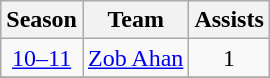<table class="wikitable" style="text-align: center;">
<tr>
<th>Season</th>
<th>Team</th>
<th>Assists</th>
</tr>
<tr>
<td><a href='#'>10–11</a></td>
<td align="left"><a href='#'>Zob Ahan</a></td>
<td>1</td>
</tr>
<tr>
</tr>
</table>
